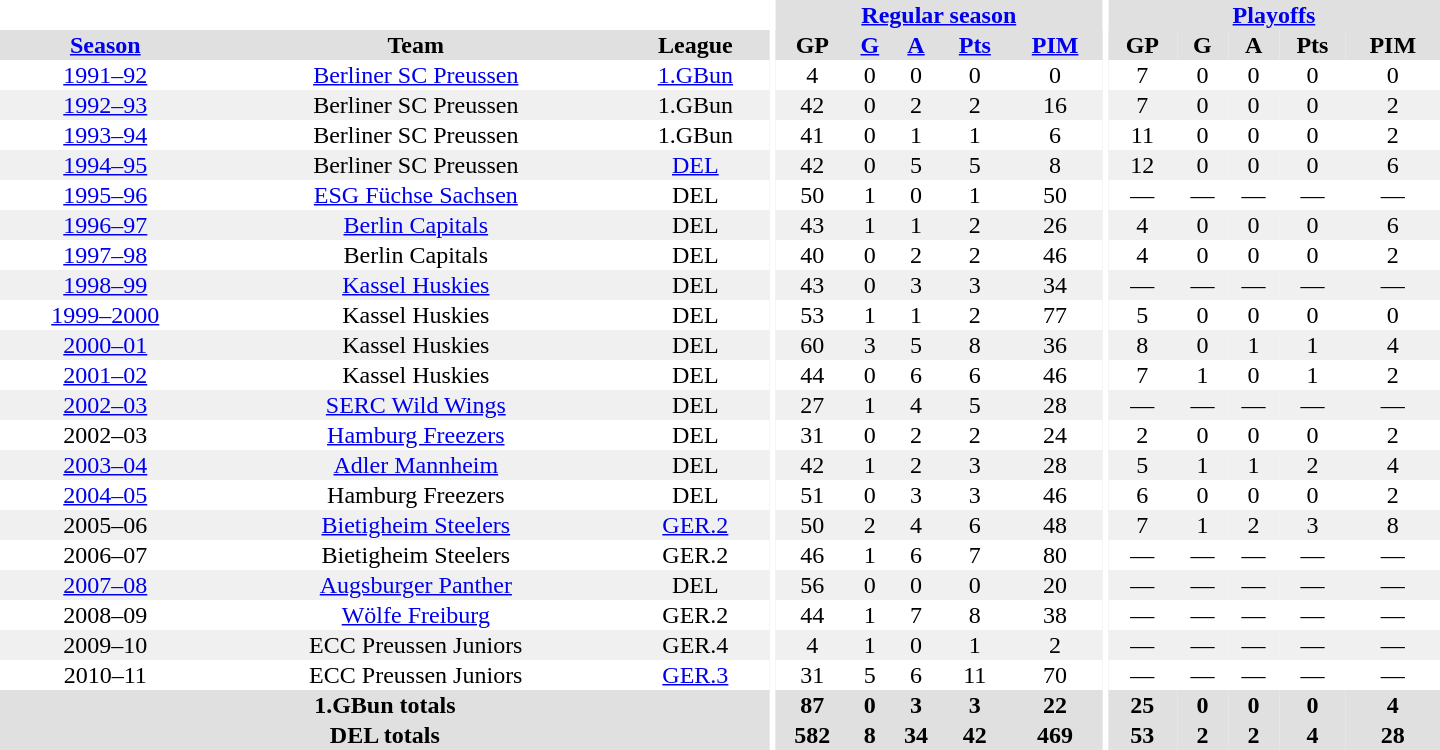<table border="0" cellpadding="1" cellspacing="0" style="text-align:center; width:60em">
<tr bgcolor="#e0e0e0">
<th colspan="3" bgcolor="#ffffff"></th>
<th rowspan="99" bgcolor="#ffffff"></th>
<th colspan="5"><a href='#'>Regular season</a></th>
<th rowspan="99" bgcolor="#ffffff"></th>
<th colspan="5"><a href='#'>Playoffs</a></th>
</tr>
<tr bgcolor="#e0e0e0">
<th><a href='#'>Season</a></th>
<th>Team</th>
<th>League</th>
<th>GP</th>
<th><a href='#'>G</a></th>
<th><a href='#'>A</a></th>
<th><a href='#'>Pts</a></th>
<th><a href='#'>PIM</a></th>
<th>GP</th>
<th>G</th>
<th>A</th>
<th>Pts</th>
<th>PIM</th>
</tr>
<tr>
<td><a href='#'>1991–92</a></td>
<td><a href='#'>Berliner SC Preussen</a></td>
<td><a href='#'>1.GBun</a></td>
<td>4</td>
<td>0</td>
<td>0</td>
<td>0</td>
<td>0</td>
<td>7</td>
<td>0</td>
<td>0</td>
<td>0</td>
<td>0</td>
</tr>
<tr bgcolor="#f0f0f0">
<td><a href='#'>1992–93</a></td>
<td>Berliner SC Preussen</td>
<td>1.GBun</td>
<td>42</td>
<td>0</td>
<td>2</td>
<td>2</td>
<td>16</td>
<td>7</td>
<td>0</td>
<td>0</td>
<td>0</td>
<td>2</td>
</tr>
<tr>
<td><a href='#'>1993–94</a></td>
<td>Berliner SC Preussen</td>
<td>1.GBun</td>
<td>41</td>
<td>0</td>
<td>1</td>
<td>1</td>
<td>6</td>
<td>11</td>
<td>0</td>
<td>0</td>
<td>0</td>
<td>2</td>
</tr>
<tr bgcolor="#f0f0f0">
<td><a href='#'>1994–95</a></td>
<td>Berliner SC Preussen</td>
<td><a href='#'>DEL</a></td>
<td>42</td>
<td>0</td>
<td>5</td>
<td>5</td>
<td>8</td>
<td>12</td>
<td>0</td>
<td>0</td>
<td>0</td>
<td>6</td>
</tr>
<tr>
<td><a href='#'>1995–96</a></td>
<td><a href='#'>ESG Füchse Sachsen</a></td>
<td>DEL</td>
<td>50</td>
<td>1</td>
<td>0</td>
<td>1</td>
<td>50</td>
<td>—</td>
<td>—</td>
<td>—</td>
<td>—</td>
<td>—</td>
</tr>
<tr bgcolor="#f0f0f0">
<td><a href='#'>1996–97</a></td>
<td><a href='#'>Berlin Capitals</a></td>
<td>DEL</td>
<td>43</td>
<td>1</td>
<td>1</td>
<td>2</td>
<td>26</td>
<td>4</td>
<td>0</td>
<td>0</td>
<td>0</td>
<td>6</td>
</tr>
<tr>
<td><a href='#'>1997–98</a></td>
<td>Berlin Capitals</td>
<td>DEL</td>
<td>40</td>
<td>0</td>
<td>2</td>
<td>2</td>
<td>46</td>
<td>4</td>
<td>0</td>
<td>0</td>
<td>0</td>
<td>2</td>
</tr>
<tr bgcolor="#f0f0f0">
<td><a href='#'>1998–99</a></td>
<td><a href='#'>Kassel Huskies</a></td>
<td>DEL</td>
<td>43</td>
<td>0</td>
<td>3</td>
<td>3</td>
<td>34</td>
<td>—</td>
<td>—</td>
<td>—</td>
<td>—</td>
<td>—</td>
</tr>
<tr>
<td><a href='#'>1999–2000</a></td>
<td>Kassel Huskies</td>
<td>DEL</td>
<td>53</td>
<td>1</td>
<td>1</td>
<td>2</td>
<td>77</td>
<td>5</td>
<td>0</td>
<td>0</td>
<td>0</td>
<td>0</td>
</tr>
<tr bgcolor="#f0f0f0">
<td><a href='#'>2000–01</a></td>
<td>Kassel Huskies</td>
<td>DEL</td>
<td>60</td>
<td>3</td>
<td>5</td>
<td>8</td>
<td>36</td>
<td>8</td>
<td>0</td>
<td>1</td>
<td>1</td>
<td>4</td>
</tr>
<tr>
<td><a href='#'>2001–02</a></td>
<td>Kassel Huskies</td>
<td>DEL</td>
<td>44</td>
<td>0</td>
<td>6</td>
<td>6</td>
<td>46</td>
<td>7</td>
<td>1</td>
<td>0</td>
<td>1</td>
<td>2</td>
</tr>
<tr bgcolor="#f0f0f0">
<td><a href='#'>2002–03</a></td>
<td><a href='#'>SERC Wild Wings</a></td>
<td>DEL</td>
<td>27</td>
<td>1</td>
<td>4</td>
<td>5</td>
<td>28</td>
<td>—</td>
<td>—</td>
<td>—</td>
<td>—</td>
<td>—</td>
</tr>
<tr>
<td>2002–03</td>
<td><a href='#'>Hamburg Freezers</a></td>
<td>DEL</td>
<td>31</td>
<td>0</td>
<td>2</td>
<td>2</td>
<td>24</td>
<td>2</td>
<td>0</td>
<td>0</td>
<td>0</td>
<td>2</td>
</tr>
<tr bgcolor="#f0f0f0">
<td><a href='#'>2003–04</a></td>
<td><a href='#'>Adler Mannheim</a></td>
<td>DEL</td>
<td>42</td>
<td>1</td>
<td>2</td>
<td>3</td>
<td>28</td>
<td>5</td>
<td>1</td>
<td>1</td>
<td>2</td>
<td>4</td>
</tr>
<tr>
<td><a href='#'>2004–05</a></td>
<td>Hamburg Freezers</td>
<td>DEL</td>
<td>51</td>
<td>0</td>
<td>3</td>
<td>3</td>
<td>46</td>
<td>6</td>
<td>0</td>
<td>0</td>
<td>0</td>
<td>2</td>
</tr>
<tr bgcolor="#f0f0f0">
<td>2005–06</td>
<td><a href='#'>Bietigheim Steelers</a></td>
<td><a href='#'>GER.2</a></td>
<td>50</td>
<td>2</td>
<td>4</td>
<td>6</td>
<td>48</td>
<td>7</td>
<td>1</td>
<td>2</td>
<td>3</td>
<td>8</td>
</tr>
<tr>
<td>2006–07</td>
<td>Bietigheim Steelers</td>
<td>GER.2</td>
<td>46</td>
<td>1</td>
<td>6</td>
<td>7</td>
<td>80</td>
<td>—</td>
<td>—</td>
<td>—</td>
<td>—</td>
<td>—</td>
</tr>
<tr bgcolor="#f0f0f0">
<td><a href='#'>2007–08</a></td>
<td><a href='#'>Augsburger Panther</a></td>
<td>DEL</td>
<td>56</td>
<td>0</td>
<td>0</td>
<td>0</td>
<td>20</td>
<td>—</td>
<td>—</td>
<td>—</td>
<td>—</td>
<td>—</td>
</tr>
<tr>
<td>2008–09</td>
<td><a href='#'>Wölfe Freiburg</a></td>
<td>GER.2</td>
<td>44</td>
<td>1</td>
<td>7</td>
<td>8</td>
<td>38</td>
<td>—</td>
<td>—</td>
<td>—</td>
<td>—</td>
<td>—</td>
</tr>
<tr bgcolor="#f0f0f0">
<td>2009–10</td>
<td>ECC Preussen Juniors</td>
<td>GER.4</td>
<td>4</td>
<td>1</td>
<td>0</td>
<td>1</td>
<td>2</td>
<td>—</td>
<td>—</td>
<td>—</td>
<td>—</td>
<td>—</td>
</tr>
<tr>
<td>2010–11</td>
<td>ECC Preussen Juniors</td>
<td><a href='#'>GER.3</a></td>
<td>31</td>
<td>5</td>
<td>6</td>
<td>11</td>
<td>70</td>
<td>—</td>
<td>—</td>
<td>—</td>
<td>—</td>
<td>—</td>
</tr>
<tr bgcolor="#e0e0e0">
<th colspan="3">1.GBun totals</th>
<th>87</th>
<th>0</th>
<th>3</th>
<th>3</th>
<th>22</th>
<th>25</th>
<th>0</th>
<th>0</th>
<th>0</th>
<th>4</th>
</tr>
<tr bgcolor="#e0e0e0">
<th colspan="3">DEL totals</th>
<th>582</th>
<th>8</th>
<th>34</th>
<th>42</th>
<th>469</th>
<th>53</th>
<th>2</th>
<th>2</th>
<th>4</th>
<th>28</th>
</tr>
</table>
